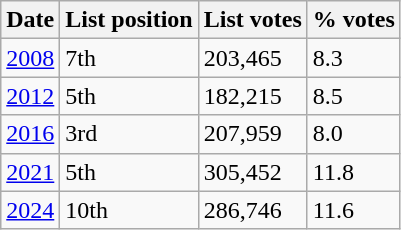<table class="wikitable">
<tr>
<th>Date</th>
<th>List position</th>
<th>List votes</th>
<th>% votes</th>
</tr>
<tr>
<td><a href='#'>2008</a></td>
<td>7th</td>
<td>203,465</td>
<td>8.3</td>
</tr>
<tr>
<td><a href='#'>2012</a></td>
<td>5th</td>
<td>182,215</td>
<td>8.5</td>
</tr>
<tr>
<td><a href='#'>2016</a></td>
<td>3rd</td>
<td>207,959</td>
<td>8.0</td>
</tr>
<tr>
<td><a href='#'>2021</a></td>
<td>5th</td>
<td>305,452</td>
<td>11.8</td>
</tr>
<tr>
<td><a href='#'>2024</a></td>
<td>10th</td>
<td>286,746</td>
<td>11.6</td>
</tr>
</table>
